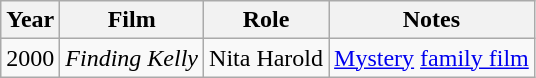<table class="wikitable sortable">
<tr>
<th>Year</th>
<th>Film</th>
<th>Role</th>
<th class="wikitable unsortable">Notes</th>
</tr>
<tr>
<td>2000</td>
<td><em>Finding Kelly</em></td>
<td>Nita Harold</td>
<td><a href='#'>Mystery</a> <a href='#'>family film</a></td>
</tr>
</table>
